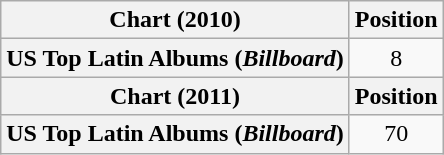<table class="wikitable plainrowheaders" style="text-align:center">
<tr>
<th scope="col">Chart (2010)</th>
<th scope="col">Position</th>
</tr>
<tr>
<th scope="row">US Top Latin Albums (<em>Billboard</em>)</th>
<td>8</td>
</tr>
<tr>
<th scope="col">Chart (2011)</th>
<th scope="col">Position</th>
</tr>
<tr>
<th scope="row">US Top Latin Albums (<em>Billboard</em>)</th>
<td>70</td>
</tr>
</table>
